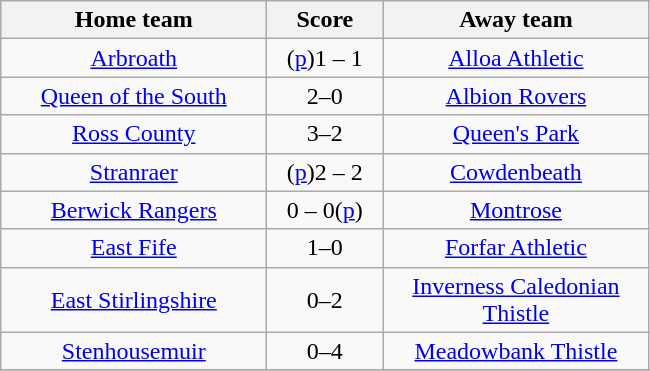<table class="wikitable" style="text-align: center">
<tr>
<th width=170>Home team</th>
<th width=70>Score</th>
<th width=170>Away team</th>
</tr>
<tr>
<td><a href='#'>Arbroath</a></td>
<td>(<a href='#'>p</a>)1 – 1</td>
<td><a href='#'>Alloa Athletic</a></td>
</tr>
<tr>
<td><a href='#'>Queen of the South</a></td>
<td>2–0</td>
<td><a href='#'>Albion Rovers</a></td>
</tr>
<tr>
<td><a href='#'>Ross County</a></td>
<td>3–2</td>
<td><a href='#'>Queen's Park</a></td>
</tr>
<tr>
<td><a href='#'>Stranraer</a></td>
<td>(<a href='#'>p</a>)2 – 2</td>
<td><a href='#'>Cowdenbeath</a></td>
</tr>
<tr>
<td><a href='#'>Berwick Rangers</a></td>
<td>0 – 0(<a href='#'>p</a>)</td>
<td><a href='#'>Montrose</a></td>
</tr>
<tr>
<td><a href='#'>East Fife</a></td>
<td>1–0</td>
<td><a href='#'>Forfar Athletic</a></td>
</tr>
<tr>
<td><a href='#'>East Stirlingshire</a></td>
<td>0–2</td>
<td><a href='#'>Inverness Caledonian Thistle</a></td>
</tr>
<tr>
<td><a href='#'>Stenhousemuir</a></td>
<td>0–4</td>
<td><a href='#'>Meadowbank Thistle</a></td>
</tr>
<tr>
</tr>
</table>
